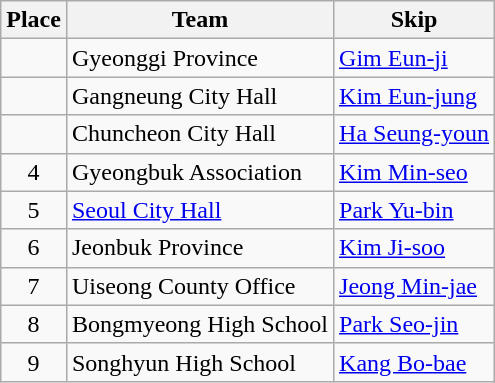<table class="wikitable">
<tr>
<th>Place</th>
<th>Team</th>
<th>Skip</th>
</tr>
<tr>
<td align=center></td>
<td> Gyeonggi Province</td>
<td><a href='#'>Gim Eun-ji</a></td>
</tr>
<tr>
<td align=center></td>
<td> Gangneung City Hall</td>
<td><a href='#'>Kim Eun-jung</a></td>
</tr>
<tr>
<td align=center></td>
<td> Chuncheon City Hall</td>
<td><a href='#'>Ha Seung-youn</a></td>
</tr>
<tr>
<td align=center>4</td>
<td> Gyeongbuk Association</td>
<td><a href='#'>Kim Min-seo</a></td>
</tr>
<tr>
<td align=center>5</td>
<td> <a href='#'>Seoul City Hall</a></td>
<td><a href='#'>Park Yu-bin</a></td>
</tr>
<tr>
<td align=center>6</td>
<td> Jeonbuk Province</td>
<td><a href='#'>Kim Ji-soo</a></td>
</tr>
<tr>
<td align=center>7</td>
<td> Uiseong County Office</td>
<td><a href='#'>Jeong Min-jae</a></td>
</tr>
<tr>
<td align=center>8</td>
<td> Bongmyeong High School</td>
<td><a href='#'>Park Seo-jin</a></td>
</tr>
<tr>
<td align=center>9</td>
<td> Songhyun High School</td>
<td><a href='#'>Kang Bo-bae</a></td>
</tr>
</table>
